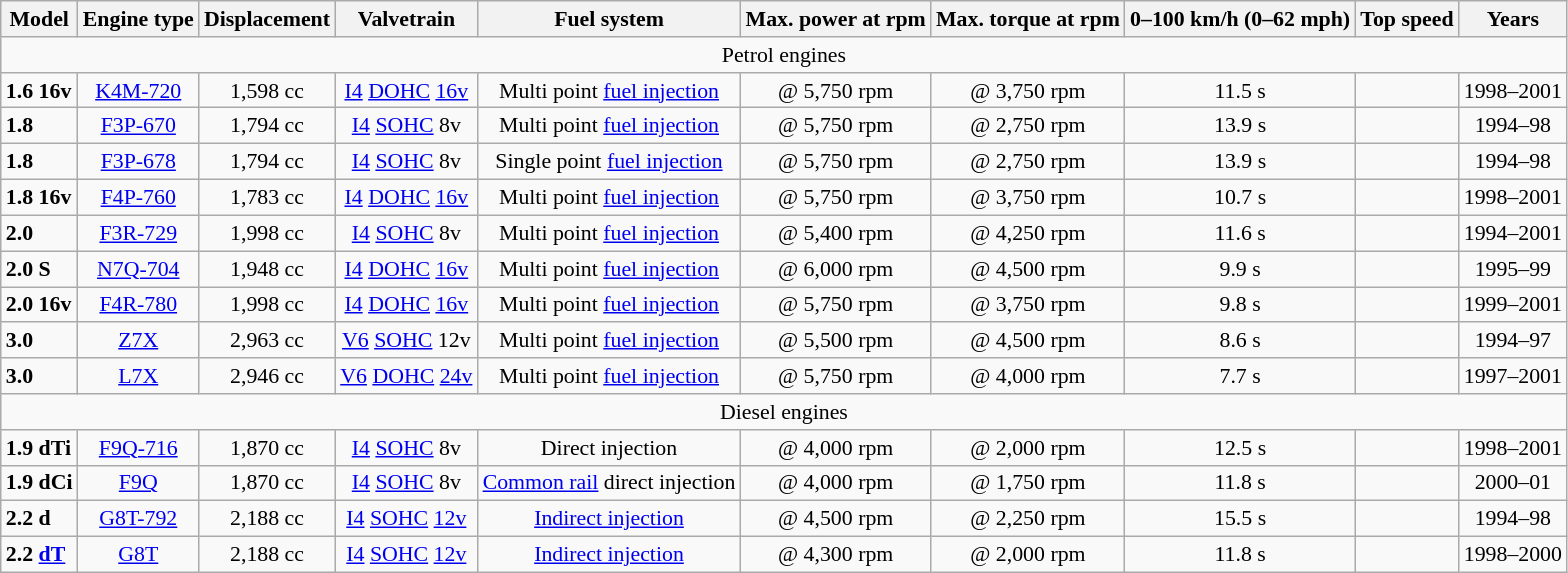<table class="wikitable" style="text-align:center; font-size:91%;">
<tr>
<th>Model</th>
<th>Engine type</th>
<th>Displacement</th>
<th>Valvetrain</th>
<th>Fuel system</th>
<th>Max. power at rpm</th>
<th>Max. torque at rpm</th>
<th>0–100 km/h (0–62 mph)</th>
<th>Top speed</th>
<th>Years</th>
</tr>
<tr>
<td colspan="10">Petrol engines</td>
</tr>
<tr>
<td align="left"><strong>1.6 16v</strong></td>
<td><a href='#'>K4M-720</a></td>
<td>1,598 cc</td>
<td><a href='#'>I4</a> <a href='#'>DOHC</a> <a href='#'>16v</a></td>
<td>Multi point <a href='#'>fuel injection</a></td>
<td> @ 5,750 rpm</td>
<td> @ 3,750 rpm</td>
<td>11.5 s</td>
<td></td>
<td>1998–2001</td>
</tr>
<tr>
<td align="left"><strong>1.8</strong></td>
<td><a href='#'>F3P-670</a></td>
<td>1,794 cc</td>
<td><a href='#'>I4</a> <a href='#'>SOHC</a> 8v</td>
<td>Multi point <a href='#'>fuel injection</a></td>
<td> @ 5,750 rpm</td>
<td> @ 2,750 rpm</td>
<td>13.9 s</td>
<td></td>
<td>1994–98</td>
</tr>
<tr>
<td align="left"><strong>1.8</strong></td>
<td><a href='#'>F3P-678</a></td>
<td>1,794 cc</td>
<td><a href='#'>I4</a> <a href='#'>SOHC</a> 8v</td>
<td>Single point <a href='#'>fuel injection</a></td>
<td> @ 5,750 rpm</td>
<td> @ 2,750 rpm</td>
<td>13.9 s</td>
<td></td>
<td>1994–98</td>
</tr>
<tr>
<td align="left"><strong>1.8 16v</strong></td>
<td><a href='#'>F4P-760</a></td>
<td>1,783 cc</td>
<td><a href='#'>I4</a> <a href='#'>DOHC</a> <a href='#'>16v</a></td>
<td>Multi point <a href='#'>fuel injection</a></td>
<td> @ 5,750 rpm</td>
<td> @ 3,750 rpm</td>
<td>10.7 s</td>
<td></td>
<td>1998–2001</td>
</tr>
<tr>
<td align="left"><strong>2.0</strong></td>
<td><a href='#'>F3R-729</a></td>
<td>1,998 cc</td>
<td><a href='#'>I4</a> <a href='#'>SOHC</a> 8v</td>
<td>Multi point <a href='#'>fuel injection</a></td>
<td> @ 5,400 rpm</td>
<td> @ 4,250 rpm</td>
<td>11.6 s</td>
<td></td>
<td>1994–2001</td>
</tr>
<tr>
<td align="left"><strong>2.0 S</strong></td>
<td><a href='#'>N7Q-704</a></td>
<td>1,948 cc</td>
<td><a href='#'>I4</a> <a href='#'>DOHC</a> <a href='#'>16v</a></td>
<td>Multi point <a href='#'>fuel injection</a></td>
<td> @ 6,000 rpm</td>
<td> @ 4,500 rpm</td>
<td>9.9 s</td>
<td></td>
<td>1995–99</td>
</tr>
<tr>
<td align="left"><strong>2.0 16v</strong></td>
<td><a href='#'>F4R-780</a></td>
<td>1,998 cc</td>
<td><a href='#'>I4</a> <a href='#'>DOHC</a> <a href='#'>16v</a></td>
<td>Multi point <a href='#'>fuel injection</a></td>
<td> @ 5,750 rpm</td>
<td> @ 3,750 rpm</td>
<td>9.8 s</td>
<td></td>
<td>1999–2001</td>
</tr>
<tr>
<td align="left"><strong>3.0</strong></td>
<td><a href='#'>Z7X</a></td>
<td>2,963 cc</td>
<td><a href='#'>V6</a> <a href='#'>SOHC</a> 12v</td>
<td>Multi point <a href='#'>fuel injection</a></td>
<td> @ 5,500 rpm</td>
<td> @ 4,500 rpm</td>
<td>8.6 s</td>
<td></td>
<td>1994–97</td>
</tr>
<tr>
<td align="left"><strong>3.0</strong></td>
<td><a href='#'>L7X</a></td>
<td>2,946 cc</td>
<td><a href='#'>V6</a> <a href='#'>DOHC</a> <a href='#'>24v</a></td>
<td>Multi point <a href='#'>fuel injection</a></td>
<td> @ 5,750 rpm</td>
<td> @ 4,000 rpm</td>
<td>7.7 s</td>
<td></td>
<td>1997–2001</td>
</tr>
<tr>
<td colspan="10">Diesel engines</td>
</tr>
<tr>
<td align="left"><strong>1.9 dTi</strong></td>
<td><a href='#'>F9Q-716</a></td>
<td>1,870 cc</td>
<td><a href='#'>I4</a> <a href='#'>SOHC</a> 8v</td>
<td>Direct injection</td>
<td> @ 4,000 rpm</td>
<td> @ 2,000 rpm</td>
<td>12.5 s</td>
<td></td>
<td>1998–2001</td>
</tr>
<tr>
<td align="left"><strong>1.9 dCi</strong></td>
<td><a href='#'>F9Q</a></td>
<td>1,870 cc</td>
<td><a href='#'>I4</a> <a href='#'>SOHC</a> 8v</td>
<td><a href='#'>Common rail</a> direct injection</td>
<td> @ 4,000 rpm</td>
<td> @ 1,750 rpm</td>
<td>11.8 s</td>
<td></td>
<td>2000–01</td>
</tr>
<tr>
<td align="left"><strong>2.2 d</strong></td>
<td><a href='#'>G8T-792</a></td>
<td>2,188 cc</td>
<td><a href='#'>I4</a> <a href='#'>SOHC</a> <a href='#'>12v</a></td>
<td><a href='#'>Indirect injection</a></td>
<td> @ 4,500 rpm</td>
<td> @ 2,250 rpm</td>
<td>15.5 s</td>
<td></td>
<td>1994–98</td>
</tr>
<tr>
<td align="left"><strong>2.2 <a href='#'>dT</a></strong></td>
<td><a href='#'>G8T</a></td>
<td>2,188 cc</td>
<td><a href='#'>I4</a> <a href='#'>SOHC</a> <a href='#'>12v</a></td>
<td><a href='#'>Indirect injection</a></td>
<td> @ 4,300 rpm</td>
<td> @ 2,000 rpm</td>
<td>11.8 s</td>
<td></td>
<td>1998–2000</td>
</tr>
</table>
